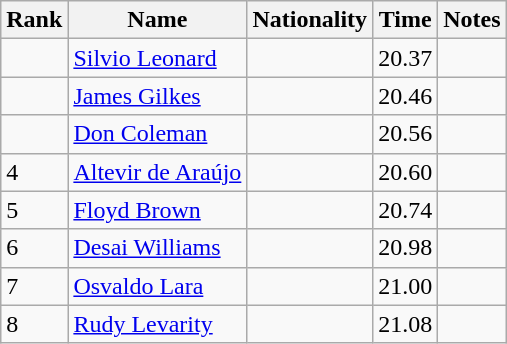<table class="wikitable sortable">
<tr>
<th>Rank</th>
<th>Name</th>
<th>Nationality</th>
<th>Time</th>
<th>Notes</th>
</tr>
<tr>
<td></td>
<td><a href='#'>Silvio Leonard</a></td>
<td></td>
<td>20.37</td>
<td></td>
</tr>
<tr>
<td></td>
<td><a href='#'>James Gilkes</a></td>
<td></td>
<td>20.46</td>
<td></td>
</tr>
<tr>
<td></td>
<td><a href='#'>Don Coleman</a></td>
<td></td>
<td>20.56</td>
<td></td>
</tr>
<tr>
<td>4</td>
<td><a href='#'>Altevir de Araújo</a></td>
<td></td>
<td>20.60</td>
<td></td>
</tr>
<tr>
<td>5</td>
<td><a href='#'>Floyd Brown</a></td>
<td></td>
<td>20.74</td>
<td></td>
</tr>
<tr>
<td>6</td>
<td><a href='#'>Desai Williams</a></td>
<td></td>
<td>20.98</td>
<td></td>
</tr>
<tr>
<td>7</td>
<td><a href='#'>Osvaldo Lara</a></td>
<td></td>
<td>21.00</td>
<td></td>
</tr>
<tr>
<td>8</td>
<td><a href='#'>Rudy Levarity</a></td>
<td></td>
<td>21.08</td>
<td></td>
</tr>
</table>
